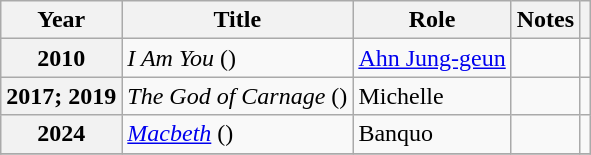<table class="wikitable plainrowheaders sortable">
<tr>
<th scope="col">Year</th>
<th scope="col">Title</th>
<th scope="col">Role</th>
<th scope="col" class="unsortable">Notes</th>
<th scope="col" class="unsortable"></th>
</tr>
<tr>
<th scope="row">2010</th>
<td><em>I Am You</em> ()</td>
<td><a href='#'>Ahn Jung-geun</a></td>
<td></td>
<td style="text-align:center"></td>
</tr>
<tr>
<th scope="row">2017; 2019</th>
<td><em>The God of Carnage</em> ()</td>
<td>Michelle</td>
<td></td>
<td style="text-align:center"></td>
</tr>
<tr>
<th scope="row">2024</th>
<td><em><a href='#'>Macbeth</a></em> ()</td>
<td>Banquo</td>
<td></td>
<td style="text-align:center"></td>
</tr>
<tr>
</tr>
</table>
